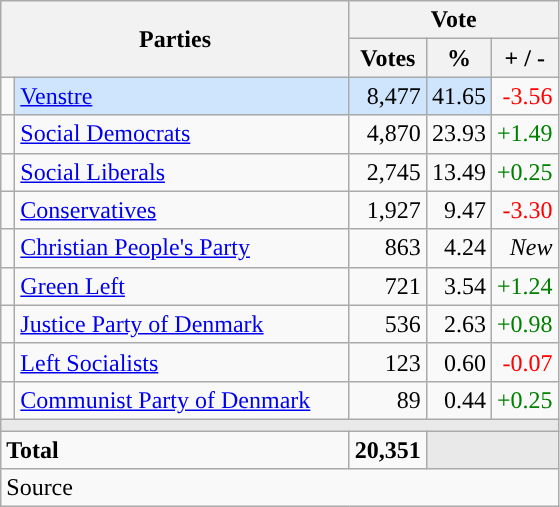<table class="wikitable" style="text-align:right;">
<tr>
<th style="text-align:centre;" rowspan="2" colspan="2" width="225">Parties</th>
<th colspan="3">Vote</th>
</tr>
<tr>
<th width="15">Votes</th>
<th width="15">%</th>
<th width="15">+ / -</th>
</tr>
<tr>
<td width="2" style="color:inherit;background:"></td>
<td bgcolor=#cfe5fe  align="left"><a href='#'>Venstre</a></td>
<td bgcolor=#cfe5fe>8,477</td>
<td bgcolor=#cfe5fe>41.65</td>
<td style=color:red;>-3.56</td>
</tr>
<tr>
<td width="2" style="color:inherit;background:"></td>
<td align="left"><a href='#'>Social Democrats</a></td>
<td>4,870</td>
<td>23.93</td>
<td style=color:green;>+1.49</td>
</tr>
<tr>
<td width="2" style="color:inherit;background:"></td>
<td align="left"><a href='#'>Social Liberals</a></td>
<td>2,745</td>
<td>13.49</td>
<td style=color:green;>+0.25</td>
</tr>
<tr>
<td width="2" style="color:inherit;background:"></td>
<td align="left"><a href='#'>Conservatives</a></td>
<td>1,927</td>
<td>9.47</td>
<td style=color:red;>-3.30</td>
</tr>
<tr>
<td width="2" style="color:inherit;background:"></td>
<td align="left"><a href='#'>Christian People's Party</a></td>
<td>863</td>
<td>4.24</td>
<td><em>New</em></td>
</tr>
<tr>
<td width="2" style="color:inherit;background:"></td>
<td align="left"><a href='#'>Green Left</a></td>
<td>721</td>
<td>3.54</td>
<td style=color:green;>+1.24</td>
</tr>
<tr>
<td width="2" style="color:inherit;background:"></td>
<td align="left"><a href='#'>Justice Party of Denmark</a></td>
<td>536</td>
<td>2.63</td>
<td style=color:green;>+0.98</td>
</tr>
<tr>
<td width="2" style="color:inherit;background:"></td>
<td align="left"><a href='#'>Left Socialists</a></td>
<td>123</td>
<td>0.60</td>
<td style=color:red;>-0.07</td>
</tr>
<tr>
<td width="2" style="color:inherit;background:"></td>
<td align="left"><a href='#'>Communist Party of Denmark</a></td>
<td>89</td>
<td>0.44</td>
<td style=color:green;>+0.25</td>
</tr>
<tr>
<td colspan="7" bgcolor="#E9E9E9"></td>
</tr>
<tr>
<td align="left" colspan="2"><strong>Total</strong></td>
<td><strong>20,351</strong></td>
<td bgcolor="#E9E9E9" colspan="2"></td>
</tr>
<tr>
<td align="left" colspan="6">Source</td>
</tr>
</table>
